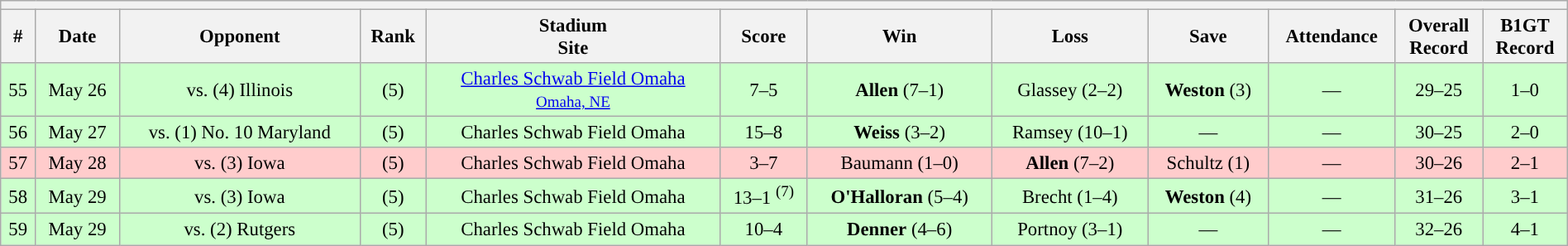<table class="wikitable collapsible collapsed" style="margin:auto; width:100%; text-align:center; font-size:95%">
<tr>
<th colspan=12 style="padding-left:4em;"></th>
</tr>
<tr>
<th>#</th>
<th>Date</th>
<th>Opponent</th>
<th>Rank</th>
<th>Stadium<br>Site</th>
<th>Score</th>
<th>Win</th>
<th>Loss</th>
<th>Save</th>
<th>Attendance</th>
<th>Overall<br>Record</th>
<th>B1GT<br>Record</th>
</tr>
<tr align="center" bgcolor="#ccffcc">
<td>55</td>
<td>May 26</td>
<td>vs. (4) Illinois</td>
<td>(5)</td>
<td><a href='#'>Charles Schwab Field Omaha</a><br><small><a href='#'>Omaha, NE</a></small></td>
<td>7–5</td>
<td><strong>Allen</strong> (7–1)</td>
<td>Glassey (2–2)</td>
<td><strong>Weston</strong> (3)</td>
<td>—</td>
<td>29–25</td>
<td>1–0</td>
</tr>
<tr align="center" bgcolor="#ccffcc">
<td>56</td>
<td>May 27</td>
<td>vs. (1) No. 10 Maryland</td>
<td>(5)</td>
<td>Charles Schwab Field Omaha</td>
<td>15–8</td>
<td><strong>Weiss</strong> (3–2)</td>
<td>Ramsey (10–1)</td>
<td>—</td>
<td>—</td>
<td>30–25</td>
<td>2–0</td>
</tr>
<tr align="center" bgcolor="#ffcccc">
<td>57</td>
<td>May 28</td>
<td>vs. (3) Iowa</td>
<td>(5)</td>
<td>Charles Schwab Field Omaha</td>
<td>3–7</td>
<td>Baumann (1–0)</td>
<td><strong>Allen</strong> (7–2)</td>
<td>Schultz (1)</td>
<td>—</td>
<td>30–26</td>
<td>2–1</td>
</tr>
<tr align="center" bgcolor="#ccffcc">
<td>58</td>
<td>May 29</td>
<td>vs. (3) Iowa</td>
<td>(5)</td>
<td>Charles Schwab Field Omaha</td>
<td>13–1 <sup>(7)</sup></td>
<td><strong>O'Halloran</strong> (5–4)</td>
<td>Brecht (1–4)</td>
<td><strong>Weston</strong> (4)</td>
<td>—</td>
<td>31–26</td>
<td>3–1</td>
</tr>
<tr align="center" bgcolor="#ccffcc">
<td>59</td>
<td>May 29</td>
<td>vs. (2) Rutgers</td>
<td>(5)</td>
<td>Charles Schwab Field Omaha</td>
<td>10–4</td>
<td><strong>Denner</strong> (4–6)</td>
<td>Portnoy (3–1)</td>
<td>—</td>
<td>—</td>
<td>32–26</td>
<td>4–1</td>
</tr>
</table>
